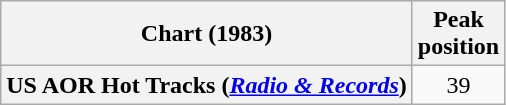<table class="wikitable plainrowheaders" style="text-align:center">
<tr>
<th>Chart (1983)</th>
<th>Peak<br>position</th>
</tr>
<tr>
<th scope="row">US AOR Hot Tracks (<em><a href='#'>Radio & Records</a></em>)</th>
<td>39</td>
</tr>
</table>
